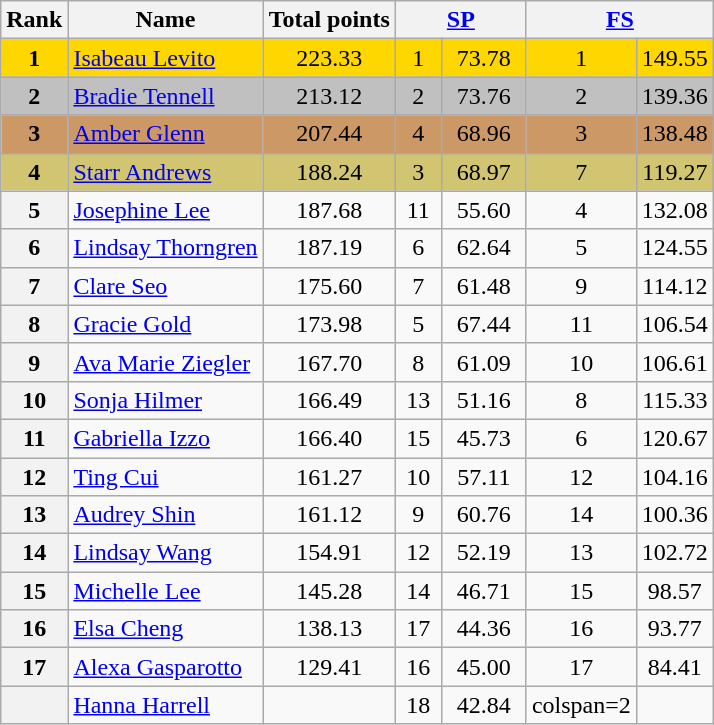<table class="wikitable sortable">
<tr>
<th>Rank</th>
<th>Name</th>
<th>Total points</th>
<th colspan="2" width="80px"><a href='#'>SP</a></th>
<th colspan="2" width="80px"><a href='#'>FS</a></th>
</tr>
<tr bgcolor="gold">
<td align="center"><strong>1</strong></td>
<td><a href='#'>Isabeau Levito</a></td>
<td align="center">223.33</td>
<td align="center">1</td>
<td align="center">73.78</td>
<td align="center">1</td>
<td align="center">149.55</td>
</tr>
<tr bgcolor="silver">
<td align="center"><strong>2</strong></td>
<td><a href='#'>Bradie Tennell</a></td>
<td align="center">213.12</td>
<td align="center">2</td>
<td align="center">73.76</td>
<td align="center">2</td>
<td align="center">139.36</td>
</tr>
<tr bgcolor="cc9966">
<td align="center"><strong>3</strong></td>
<td><a href='#'>Amber Glenn</a></td>
<td align="center">207.44</td>
<td align="center">4</td>
<td align="center">68.96</td>
<td align="center">3</td>
<td align="center">138.48</td>
</tr>
<tr bgcolor="#d1c571">
<td align="center"><strong>4</strong></td>
<td><a href='#'>Starr Andrews</a></td>
<td align="center">188.24</td>
<td align="center">3</td>
<td align="center">68.97</td>
<td align="center">7</td>
<td align="center">119.27</td>
</tr>
<tr>
<th>5</th>
<td><a href='#'>Josephine Lee</a></td>
<td align="center">187.68</td>
<td align="center">11</td>
<td align="center">55.60</td>
<td align="center">4</td>
<td align="center">132.08</td>
</tr>
<tr>
<th>6</th>
<td><a href='#'>Lindsay Thorngren</a></td>
<td align="center">187.19</td>
<td align="center">6</td>
<td align="center">62.64</td>
<td align="center">5</td>
<td align="center">124.55</td>
</tr>
<tr>
<th>7</th>
<td><a href='#'>Clare Seo</a></td>
<td align="center">175.60</td>
<td align="center">7</td>
<td align="center">61.48</td>
<td align="center">9</td>
<td align="center">114.12</td>
</tr>
<tr>
<th>8</th>
<td><a href='#'>Gracie Gold</a></td>
<td align="center">173.98</td>
<td align="center">5</td>
<td align="center">67.44</td>
<td align="center">11</td>
<td align="center">106.54</td>
</tr>
<tr>
<th>9</th>
<td><a href='#'>Ava Marie Ziegler</a></td>
<td align="center">167.70</td>
<td align="center">8</td>
<td align="center">61.09</td>
<td align="center">10</td>
<td align="center">106.61</td>
</tr>
<tr>
<th>10</th>
<td><a href='#'>Sonja Hilmer</a></td>
<td align="center">166.49</td>
<td align="center">13</td>
<td align="center">51.16</td>
<td align="center">8</td>
<td align="center">115.33</td>
</tr>
<tr>
<th>11</th>
<td><a href='#'>Gabriella Izzo</a></td>
<td align="center">166.40</td>
<td align="center">15</td>
<td align="center">45.73</td>
<td align="center">6</td>
<td align="center">120.67</td>
</tr>
<tr>
<th>12</th>
<td><a href='#'>Ting Cui</a></td>
<td align="center">161.27</td>
<td align="center">10</td>
<td align="center">57.11</td>
<td align="center">12</td>
<td align="center">104.16</td>
</tr>
<tr>
<th>13</th>
<td><a href='#'>Audrey Shin</a></td>
<td align="center">161.12</td>
<td align="center">9</td>
<td align="center">60.76</td>
<td align="center">14</td>
<td align="center">100.36</td>
</tr>
<tr>
<th>14</th>
<td><a href='#'>Lindsay Wang</a></td>
<td align="center">154.91</td>
<td align="center">12</td>
<td align="center">52.19</td>
<td align="center">13</td>
<td align="center">102.72</td>
</tr>
<tr>
<th>15</th>
<td><a href='#'>Michelle Lee</a></td>
<td align="center">145.28</td>
<td align="center">14</td>
<td align="center">46.71</td>
<td align="center">15</td>
<td align="center">98.57</td>
</tr>
<tr>
<th>16</th>
<td><a href='#'>Elsa Cheng</a></td>
<td align="center">138.13</td>
<td align="center">17</td>
<td align="center">44.36</td>
<td align="center">16</td>
<td align="center">93.77</td>
</tr>
<tr>
<th>17</th>
<td><a href='#'>Alexa Gasparotto</a></td>
<td align="center">129.41</td>
<td align="center">16</td>
<td align="center">45.00</td>
<td align="center">17</td>
<td align="center">84.41</td>
</tr>
<tr>
<th></th>
<td><a href='#'>Hanna Harrell</a></td>
<td></td>
<td align="center">18</td>
<td align="center">42.84</td>
<td>colspan=2 </td>
</tr>
</table>
